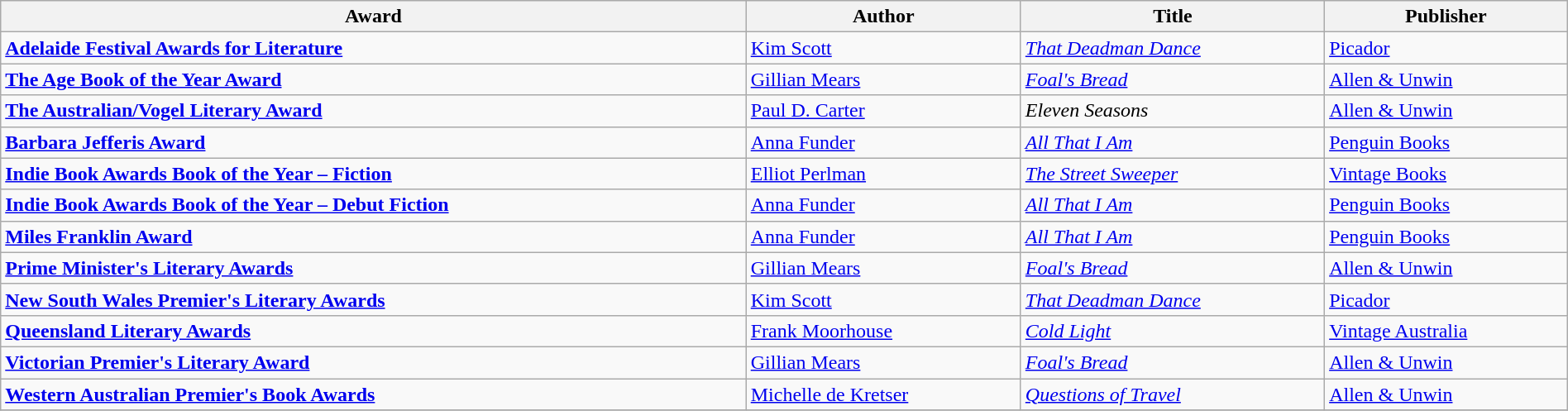<table class="wikitable" width=100%>
<tr>
<th>Award</th>
<th>Author</th>
<th>Title</th>
<th>Publisher</th>
</tr>
<tr>
<td><strong><a href='#'>Adelaide Festival Awards for Literature</a></strong></td>
<td><a href='#'>Kim Scott</a></td>
<td><em><a href='#'>That Deadman Dance</a></em></td>
<td><a href='#'>Picador</a></td>
</tr>
<tr>
<td><strong><a href='#'>The Age Book of the Year Award</a></strong></td>
<td><a href='#'>Gillian Mears</a></td>
<td><em><a href='#'>Foal's Bread</a></em></td>
<td><a href='#'>Allen & Unwin</a></td>
</tr>
<tr>
<td><strong><a href='#'>The Australian/Vogel Literary Award</a></strong></td>
<td><a href='#'>Paul D. Carter</a></td>
<td><em>Eleven Seasons</em></td>
<td><a href='#'>Allen & Unwin</a></td>
</tr>
<tr>
<td><strong><a href='#'>Barbara Jefferis Award</a></strong></td>
<td><a href='#'>Anna Funder</a></td>
<td><em><a href='#'>All That I Am</a></em></td>
<td><a href='#'>Penguin Books</a></td>
</tr>
<tr>
<td><strong><a href='#'>Indie Book Awards Book of the Year – Fiction</a></strong></td>
<td><a href='#'>Elliot Perlman</a></td>
<td><em><a href='#'>The Street Sweeper</a></em></td>
<td><a href='#'>Vintage Books</a></td>
</tr>
<tr>
<td><strong><a href='#'>Indie Book Awards Book of the Year – Debut Fiction</a></strong></td>
<td><a href='#'>Anna Funder</a></td>
<td><em><a href='#'>All That I Am</a></em></td>
<td><a href='#'>Penguin Books</a></td>
</tr>
<tr>
<td><strong><a href='#'>Miles Franklin Award</a></strong></td>
<td><a href='#'>Anna Funder</a></td>
<td><em><a href='#'>All That I Am</a></em></td>
<td><a href='#'>Penguin Books</a></td>
</tr>
<tr>
<td><strong><a href='#'>Prime Minister's Literary Awards</a></strong></td>
<td><a href='#'>Gillian Mears</a></td>
<td><em><a href='#'>Foal's Bread</a></em></td>
<td><a href='#'>Allen & Unwin</a></td>
</tr>
<tr>
<td><strong><a href='#'>New South Wales Premier's Literary Awards</a></strong></td>
<td><a href='#'>Kim Scott</a></td>
<td><em><a href='#'>That Deadman Dance</a></em></td>
<td><a href='#'>Picador</a></td>
</tr>
<tr>
<td><strong><a href='#'>Queensland Literary Awards</a></strong></td>
<td><a href='#'>Frank Moorhouse</a></td>
<td><em><a href='#'>Cold Light</a></em></td>
<td><a href='#'>Vintage Australia</a></td>
</tr>
<tr>
<td><strong><a href='#'>Victorian Premier's Literary Award</a></strong></td>
<td><a href='#'>Gillian Mears</a></td>
<td><em><a href='#'>Foal's Bread</a></em></td>
<td><a href='#'>Allen & Unwin</a></td>
</tr>
<tr>
<td><strong><a href='#'>Western Australian Premier's Book Awards</a></strong></td>
<td><a href='#'>Michelle de Kretser</a></td>
<td><em><a href='#'>Questions of Travel</a></em></td>
<td><a href='#'>Allen & Unwin</a></td>
</tr>
<tr>
</tr>
</table>
